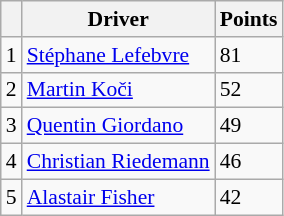<table class="wikitable" style="font-size: 90%;">
<tr>
<th></th>
<th>Driver</th>
<th>Points</th>
</tr>
<tr>
<td>1</td>
<td> <a href='#'>Stéphane Lefebvre</a></td>
<td>81</td>
</tr>
<tr>
<td>2</td>
<td> <a href='#'>Martin Koči</a></td>
<td>52</td>
</tr>
<tr>
<td>3</td>
<td> <a href='#'>Quentin Giordano</a></td>
<td>49</td>
</tr>
<tr>
<td>4</td>
<td> <a href='#'>Christian Riedemann</a></td>
<td>46</td>
</tr>
<tr>
<td>5</td>
<td> <a href='#'>Alastair Fisher</a></td>
<td>42</td>
</tr>
</table>
